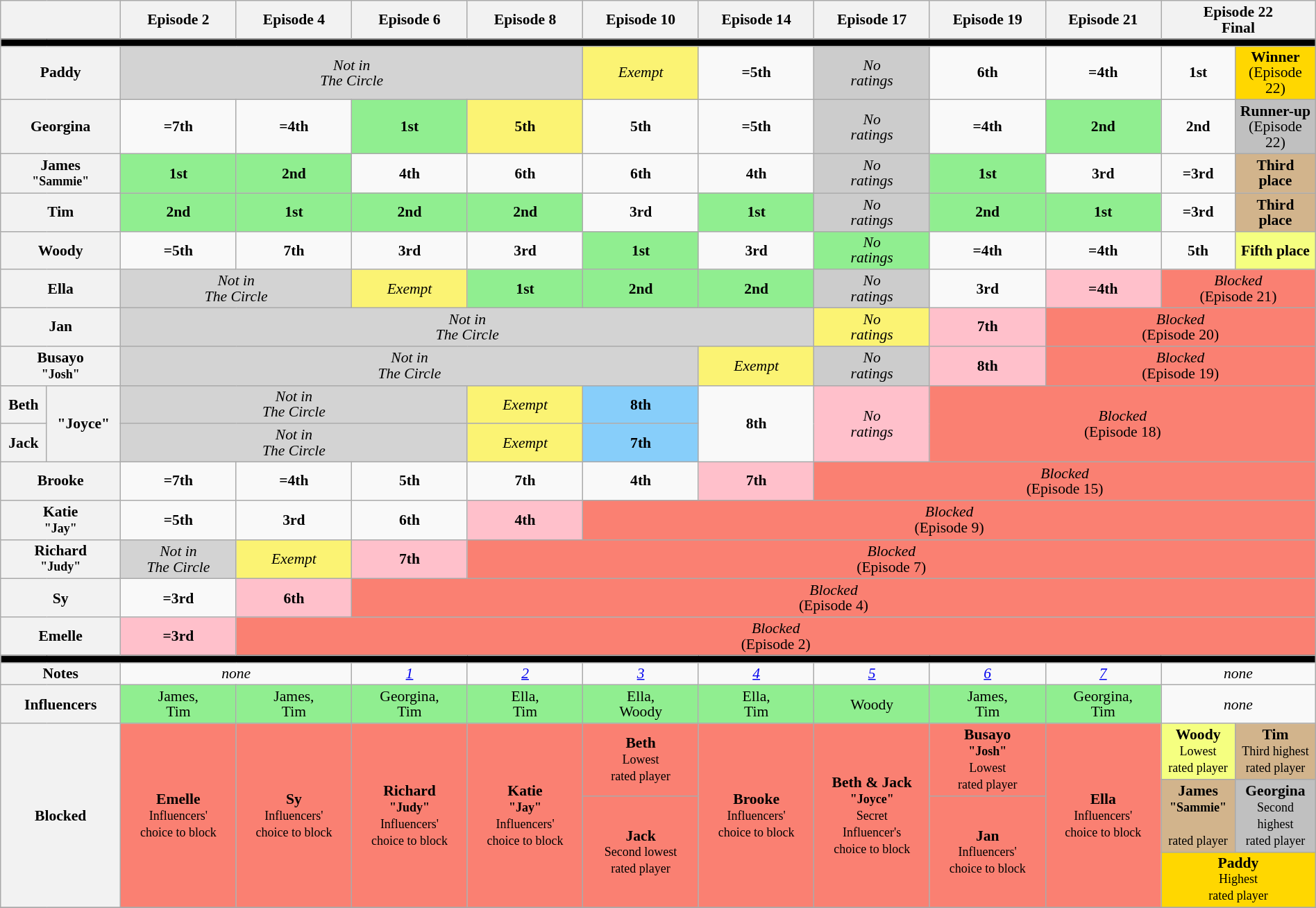<table class="wikitable"  style="text-align:center; width:100%; font-size:90%; line-height:15px;">
<tr>
<th colspan="2" style="width:7%;"></th>
<th style="width:7%;">Episode 2</th>
<th style="width:7%;">Episode 4</th>
<th style="width:7%;">Episode 6</th>
<th style="width:7%;">Episode 8</th>
<th style="width:7%;">Episode 10</th>
<th style="width:7%;">Episode 14</th>
<th style="width:7%;">Episode 17</th>
<th style="width:7%;">Episode 19</th>
<th style="width:7%;">Episode 21</th>
<th style="width:7%;" colspan="2">Episode 22<br>Final</th>
</tr>
<tr>
<th style="background:#000" colspan="14"></th>
</tr>
<tr>
<th colspan="2">Paddy</th>
<td colspan="4" bgcolor="lightgrey"><em>Not in<br>The Circle</em></td>
<td style="background:#FBF373"><em>Exempt</em></td>
<td><strong>=5th</strong></td>
<td style="background:#cccccc;"><em>No<br>ratings</em></td>
<td><strong>6th</strong></td>
<td><strong>=4th</strong></td>
<td><strong>1st</strong></td>
<td style="background:gold;"><strong>Winner</strong> <br> (Episode 22)</td>
</tr>
<tr>
<th colspan="2">Georgina</th>
<td><strong>=7th</strong></td>
<td><strong>=4th</strong></td>
<td style="background:lightgreen;"><strong>1st</strong></td>
<td style="background:#FBF373"><strong>5th</strong></td>
<td><strong>5th</strong></td>
<td><strong>=5th</strong></td>
<td style="background:#cccccc;"><em>No<br>ratings</em></td>
<td><strong>=4th</strong></td>
<td style="background:lightgreen;"><strong>2nd</strong></td>
<td><strong>2nd</strong></td>
<td style="background:silver;"><strong>Runner-up</strong> <br> (Episode 22)</td>
</tr>
<tr>
<th colspan="2">James<br><small>"Sammie"</small></th>
<td style="background:lightgreen;"><strong>1st</strong></td>
<td style="background:lightgreen;"><strong>2nd</strong></td>
<td><strong>4th</strong></td>
<td><strong>6th</strong></td>
<td><strong>6th</strong></td>
<td><strong>4th</strong></td>
<td style="background:#cccccc;"><em>No<br>ratings</em></td>
<td style="background:lightgreen;"><strong>1st</strong></td>
<td><strong>3rd</strong></td>
<td><strong>=3rd</strong></td>
<td style="background:tan;"><strong>Third place</strong> <br> </td>
</tr>
<tr>
<th colspan="2">Tim</th>
<td style="background:lightgreen;"><strong>2nd</strong></td>
<td style="background:lightgreen;"><strong>1st</strong></td>
<td style="background:lightgreen;"><strong>2nd</strong></td>
<td style="background:lightgreen;"><strong>2nd</strong></td>
<td><strong>3rd</strong></td>
<td style="background:lightgreen;"><strong>1st</strong></td>
<td style="background:#cccccc;"><em>No<br>ratings</em></td>
<td style="background:lightgreen;"><strong>2nd</strong></td>
<td style="background:lightgreen;"><strong>1st</strong></td>
<td><strong>=3rd</strong></td>
<td style="background:tan;"><strong>Third place</strong> <br> </td>
</tr>
<tr>
<th colspan="2">Woody</th>
<td><strong>=5th</strong></td>
<td><strong>7th</strong></td>
<td><strong>3rd</strong></td>
<td><strong>3rd</strong></td>
<td style="background:lightgreen;"><strong>1st</strong></td>
<td><strong>3rd</strong></td>
<td style="background:lightgreen;"><em>No<br>ratings</em></td>
<td><strong>=4th</strong></td>
<td><strong>=4th</strong></td>
<td><strong>5th</strong></td>
<td style="background:#F5FF80;"><strong>Fifth place</strong> <br> </td>
</tr>
<tr>
<th colspan="2">Ella</th>
<td colspan="2" bgcolor="lightgrey"><em>Not in<br>The Circle</em></td>
<td style="background:#FBF373"><em>Exempt</em></td>
<td style="background:lightgreen;"><strong>1st</strong></td>
<td style="background:lightgreen;"><strong>2nd</strong></td>
<td style="background:lightgreen;"><strong>2nd</strong></td>
<td style="background:#cccccc;"><em>No<br>ratings</em></td>
<td><strong>3rd</strong></td>
<td style="background:pink;"><strong>=4th</strong></td>
<td style="background:salmon" colspan=2><em>Blocked</em><br>(Episode 21)</td>
</tr>
<tr>
<th colspan="2">Jan</th>
<td colspan="6" bgcolor="lightgrey"><em>Not in<br>The Circle</em></td>
<td style="background:#FBF373"><em>No<br>ratings</em></td>
<td style="background:pink;"><strong>7th</strong></td>
<td style="background:salmon" colspan=3><em>Blocked</em><br>(Episode 20)</td>
</tr>
<tr>
<th colspan="2">Busayo<br><small>"Josh"</small></th>
<td colspan="5" bgcolor="lightgrey"><em>Not in<br>The Circle</em></td>
<td style="background:#FBF373"><em>Exempt</em></td>
<td style="background:#cccccc;"><em>No<br>ratings</em></td>
<td style="background:pink;"><strong>8th</strong></td>
<td style="background:salmon" colspan=3><em>Blocked</em><br>(Episode 19)</td>
</tr>
<tr>
<th>Beth</th>
<th rowspan="2">"Joyce"</th>
<td colspan="3" bgcolor="lightgrey"><em>Not in<br>The Circle</em></td>
<td style="background:#FBF373"><em>Exempt</em></td>
<td style="background:#87CEFA"><strong>8th</strong></td>
<td rowspan="2"><strong>8th</strong></td>
<td rowspan="2" style="background:pink;"><em>No<br>ratings</em></td>
<td rowspan="2" colspan=4 style="background:salmon"><em>Blocked</em><br>(Episode 18)</td>
</tr>
<tr>
<th>Jack</th>
<td colspan="3" bgcolor="lightgrey"><em>Not in<br>The Circle</em></td>
<td style="background:#FBF373"><em>Exempt</em></td>
<td style="background:#87CEFA"><strong>7th</strong></td>
</tr>
<tr>
<th colspan="2">Brooke</th>
<td><strong>=7th</strong></td>
<td><strong>=4th</strong></td>
<td><strong>5th</strong></td>
<td><strong>7th</strong></td>
<td><strong>4th</strong></td>
<td style="background:pink"><strong>7th</strong></td>
<td style="background:salmon" colspan=5><em>Blocked</em><br>(Episode 15)</td>
</tr>
<tr>
<th colspan="2">Katie<br><small>"Jay"</small></th>
<td><strong>=5th</strong></td>
<td><strong>3rd</strong></td>
<td><strong>6th</strong></td>
<td style="background:pink;"><strong>4th</strong></td>
<td style="background:salmon" colspan=7><em>Blocked</em><br>(Episode 9)</td>
</tr>
<tr>
<th colspan="2">Richard<br><small>"Judy"</small></th>
<td bgcolor="lightgrey"><em>Not in<br>The Circle</em></td>
<td style="background:#FBF373"><em>Exempt</em></td>
<td style="background:pink;"><strong>7th</strong></td>
<td style="background:salmon" colspan=8><em>Blocked</em><br>(Episode 7)</td>
</tr>
<tr>
<th colspan="2">Sy</th>
<td><strong>=3rd</strong></td>
<td style="background:pink;"><strong>6th</strong></td>
<td style="background:salmon" colspan=9><em>Blocked</em><br>(Episode 4)</td>
</tr>
<tr>
<th colspan="2">Emelle</th>
<td style="background:pink;"><strong>=3rd</strong></td>
<td style="background:salmon" colspan=11><em>Blocked</em><br>(Episode 2)</td>
</tr>
<tr>
<th style="background:#000" colspan="13"></th>
</tr>
<tr>
<th colspan="2">Notes</th>
<td colspan="2"><em>none</em></td>
<td><em><a href='#'>1</a></em></td>
<td><em><a href='#'>2</a></em></td>
<td><em><a href='#'>3</a></em></td>
<td><em><a href='#'>4</a></em></td>
<td><em><a href='#'>5</a></em></td>
<td><em><a href='#'>6</a></em></td>
<td><em><a href='#'>7</a></em></td>
<td colspan="2"><em>none</em></td>
</tr>
<tr>
<th colspan="2">Influencers</th>
<td style="background:lightgreen;">James,<br>Tim</td>
<td style="background:lightgreen;">James,<br>Tim</td>
<td style="background:lightgreen;">Georgina,<br>Tim</td>
<td style="background:lightgreen;">Ella,<br>Tim</td>
<td style="background:lightgreen;">Ella,<br>Woody</td>
<td style="background:lightgreen;">Ella,<br>Tim</td>
<td style="background:lightgreen;">Woody</td>
<td style="background:lightgreen;">James,<br>Tim</td>
<td style="background:lightgreen;">Georgina,<br>Tim</td>
<td colspan="2"><em>none</em></td>
</tr>
<tr>
<th colspan="2" rowspan=4>Blocked</th>
<td style="background:#FA8072" rowspan=4><strong>Emelle</strong><br><small>Influencers'<br> choice to block</small></td>
<td style="background:#FA8072" rowspan=4><strong>Sy</strong><br><small>Influencers'<br> choice to block</small></td>
<td style="background:#FA8072" rowspan=4><strong>Richard<br><small>"Judy"</small></strong><br><small>Influencers'<br> choice to block</small></td>
<td style="background:#FA8072" rowspan=4><strong>Katie<br><small>"Jay"</small></strong><br><small>Influencers'<br> choice to block</small></td>
<td style="background:#FA8072" rowspan=2><strong>Beth</strong><br><small>Lowest<br>rated player</small></td>
<td style="background:#FA8072" rowspan=4><strong>Brooke</strong><br><small>Influencers'<br> choice to block</small></td>
<td style="background:#FA8072" rowspan=4><strong>Beth & Jack<br><small>"Joyce"</small></strong><br><small>Secret<br> Influencer's<br> choice to block</small></td>
<td style="background:#FA8072" rowspan=2><strong>Busayo<br><small>"Josh"</small></strong><br><small>Lowest<br>rated player</small></td>
<td style="background:#FA8072" rowspan=4><strong>Ella</strong><br><small>Influencers'<br> choice to block</small></td>
<td style="background:#F5FF80"><strong>Woody</strong><br><small>Lowest<br>rated player</small></td>
<td style="background:tan"><strong>Tim</strong><br><small>Third highest<br>rated player</small></td>
</tr>
<tr>
<td style="background:tan"rowspan=2><strong>James<br><small>"Sammie"</small></strong><br><small><br>rated player</small></td>
<td style="background:silver"rowspan=2><strong>Georgina</strong><br><small>Second highest<br>rated player</small></td>
</tr>
<tr>
<td style="background:#FA8072" rowspan=2><strong>Jack</strong><br><small>Second lowest<br>rated player</small></td>
<td style="background:#FA8072" rowspan=2><strong>Jan</strong><br><small>Influencers'<br> choice to block</small></td>
</tr>
<tr>
<td style="background:gold" colspan="2"><strong>Paddy</strong><br><small>Highest<br>rated player</small></td>
</tr>
<tr>
</tr>
</table>
